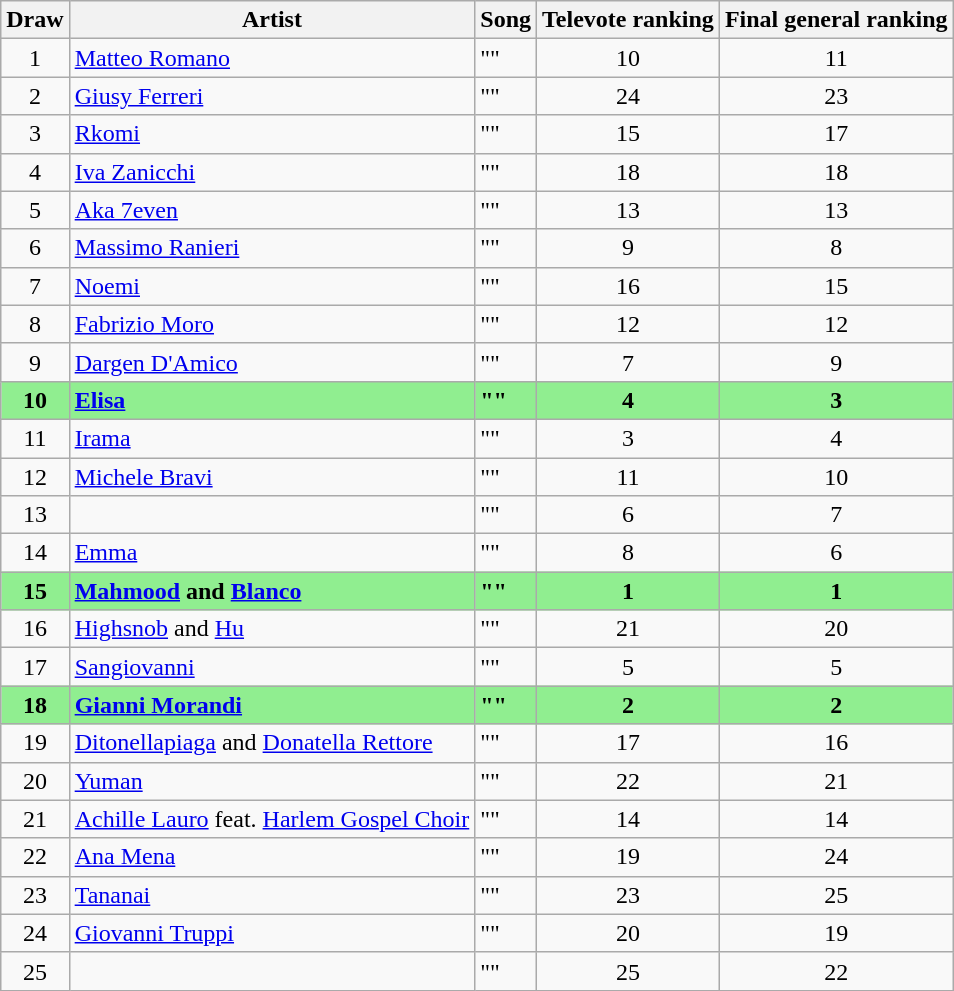<table class="wikitable sortable">
<tr>
<th>Draw</th>
<th>Artist</th>
<th>Song</th>
<th>Televote ranking</th>
<th>Final general ranking</th>
</tr>
<tr>
<td align="center">1</td>
<td><a href='#'>Matteo Romano</a></td>
<td>""</td>
<td align="center">10</td>
<td align="center">11</td>
</tr>
<tr>
<td align="center">2</td>
<td><a href='#'>Giusy Ferreri</a></td>
<td>""</td>
<td align="center">24</td>
<td align="center">23</td>
</tr>
<tr>
<td align="center">3</td>
<td><a href='#'>Rkomi</a></td>
<td>""</td>
<td align="center">15</td>
<td align="center">17</td>
</tr>
<tr>
<td align="center">4</td>
<td><a href='#'>Iva Zanicchi</a></td>
<td>""</td>
<td align="center">18</td>
<td align="center">18</td>
</tr>
<tr>
<td align="center">5</td>
<td><a href='#'>Aka 7even</a></td>
<td>""</td>
<td align="center">13</td>
<td align="center">13</td>
</tr>
<tr>
<td align="center">6</td>
<td><a href='#'>Massimo Ranieri</a></td>
<td>""</td>
<td align="center">9</td>
<td align="center">8</td>
</tr>
<tr>
<td align="center">7</td>
<td><a href='#'>Noemi</a></td>
<td>""</td>
<td align="center">16</td>
<td align="center">15</td>
</tr>
<tr>
<td align="center">8</td>
<td><a href='#'>Fabrizio Moro</a></td>
<td>""</td>
<td align="center">12</td>
<td align="center">12</td>
</tr>
<tr>
<td align="center">9</td>
<td><a href='#'>Dargen D'Amico</a></td>
<td>""</td>
<td align="center">7</td>
<td align="center">9</td>
</tr>
<tr style="font-weight:bold; background:#90EE90;">
<td align="center">10</td>
<td><a href='#'>Elisa</a></td>
<td>""</td>
<td align="center">4</td>
<td align="center">3</td>
</tr>
<tr>
<td align="center">11</td>
<td><a href='#'>Irama</a></td>
<td>""</td>
<td align="center">3</td>
<td align="center">4</td>
</tr>
<tr>
<td align="center">12</td>
<td><a href='#'>Michele Bravi</a></td>
<td>""</td>
<td align="center">11</td>
<td align="center">10</td>
</tr>
<tr>
<td align="center">13</td>
<td></td>
<td>""</td>
<td align="center">6</td>
<td align="center">7</td>
</tr>
<tr>
<td align="center">14</td>
<td><a href='#'>Emma</a></td>
<td>""</td>
<td align="center">8</td>
<td align="center">6</td>
</tr>
<tr style="font-weight:bold; background:#90EE90;">
<td align="center">15</td>
<td><a href='#'>Mahmood</a> and <a href='#'>Blanco</a></td>
<td>""</td>
<td align="center">1</td>
<td align="center">1</td>
</tr>
<tr>
<td align="center">16</td>
<td><a href='#'>Highsnob</a> and <a href='#'>Hu</a></td>
<td>""</td>
<td align="center">21</td>
<td align="center">20</td>
</tr>
<tr>
<td align="center">17</td>
<td><a href='#'>Sangiovanni</a></td>
<td>""</td>
<td align="center">5</td>
<td align="center">5</td>
</tr>
<tr style="font-weight:bold; background:#90EE90;">
<td align="center">18</td>
<td><a href='#'>Gianni Morandi</a></td>
<td>""</td>
<td align="center">2</td>
<td align="center">2</td>
</tr>
<tr>
<td align="center">19</td>
<td><a href='#'>Ditonellapiaga</a> and <a href='#'>Donatella Rettore</a></td>
<td>""</td>
<td align="center">17</td>
<td align="center">16</td>
</tr>
<tr>
<td align="center">20</td>
<td><a href='#'>Yuman</a></td>
<td>""</td>
<td align="center">22</td>
<td align="center">21</td>
</tr>
<tr>
<td align="center">21</td>
<td><a href='#'>Achille Lauro</a> feat. <a href='#'>Harlem Gospel Choir</a></td>
<td>""</td>
<td align="center">14</td>
<td align="center">14</td>
</tr>
<tr>
<td align="center">22</td>
<td><a href='#'>Ana Mena</a></td>
<td>""</td>
<td align="center">19</td>
<td align="center">24</td>
</tr>
<tr>
<td align="center">23</td>
<td><a href='#'>Tananai</a></td>
<td>""</td>
<td align="center">23</td>
<td align="center">25</td>
</tr>
<tr>
<td align="center">24</td>
<td><a href='#'>Giovanni Truppi</a></td>
<td>""</td>
<td align="center">20</td>
<td align="center">19</td>
</tr>
<tr>
<td align="center">25</td>
<td></td>
<td>""</td>
<td align="center">25</td>
<td align="center">22</td>
</tr>
</table>
